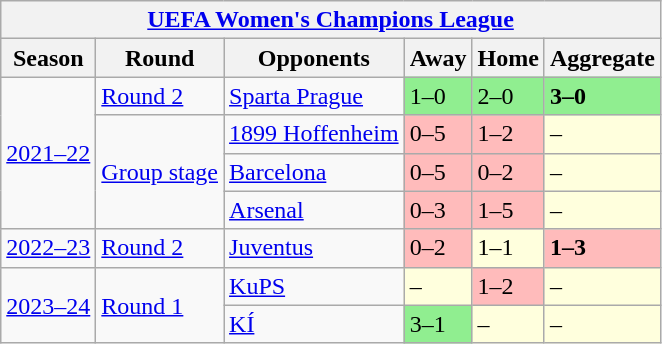<table class="wikitable">
<tr>
<th colspan=6><a href='#'>UEFA Women's Champions League</a></th>
</tr>
<tr>
<th>Season</th>
<th>Round</th>
<th>Opponents</th>
<th>Away</th>
<th>Home</th>
<th>Aggregate</th>
</tr>
<tr>
<td rowspan="4"><a href='#'>2021–22</a></td>
<td><a href='#'>Round 2</a></td>
<td> <a href='#'>Sparta Prague</a></td>
<td bgcolor=lightgreen>1–0</td>
<td bgcolor=lightgreen>2–0</td>
<td bgcolor=lightgreen><strong>3–0</strong></td>
</tr>
<tr>
<td rowspan=3><a href='#'>Group stage</a></td>
<td> <a href='#'>1899 Hoffenheim</a></td>
<td bgcolor=#ffbbbb>0–5</td>
<td bgcolor=#ffbbbb>1–2</td>
<td bgcolor="#ffffdd">–</td>
</tr>
<tr>
<td> <a href='#'>Barcelona</a></td>
<td bgcolor=#ffbbbb>0–5</td>
<td bgcolor=#ffbbbb>0–2</td>
<td bgcolor="#ffffdd">–</td>
</tr>
<tr>
<td> <a href='#'>Arsenal</a></td>
<td bgcolor=#ffbbbb>0–3</td>
<td bgcolor=#ffbbbb>1–5</td>
<td bgcolor="#ffffdd">–</td>
</tr>
<tr>
<td><a href='#'>2022–23</a></td>
<td><a href='#'>Round 2</a></td>
<td> <a href='#'>Juventus</a></td>
<td bgcolor="#ffbbbb">0–2</td>
<td bgcolor="#ffffdd">1–1</td>
<td bgcolor="#ffbbbb"><strong>1–3</strong></td>
</tr>
<tr>
<td rowspan="2"><a href='#'>2023–24</a></td>
<td rowspan="2"><a href='#'>Round 1</a></td>
<td> <a href='#'>KuPS</a></td>
<td bgcolor="#ffffdd">–</td>
<td bgcolor="#ffbbbb">1–2</td>
<td bgcolor="#ffffdd">–</td>
</tr>
<tr>
<td> <a href='#'>KÍ</a></td>
<td bgcolor="lightgreen">3–1</td>
<td bgcolor="#ffffdd">–</td>
<td bgcolor="#ffffdd">–</td>
</tr>
</table>
